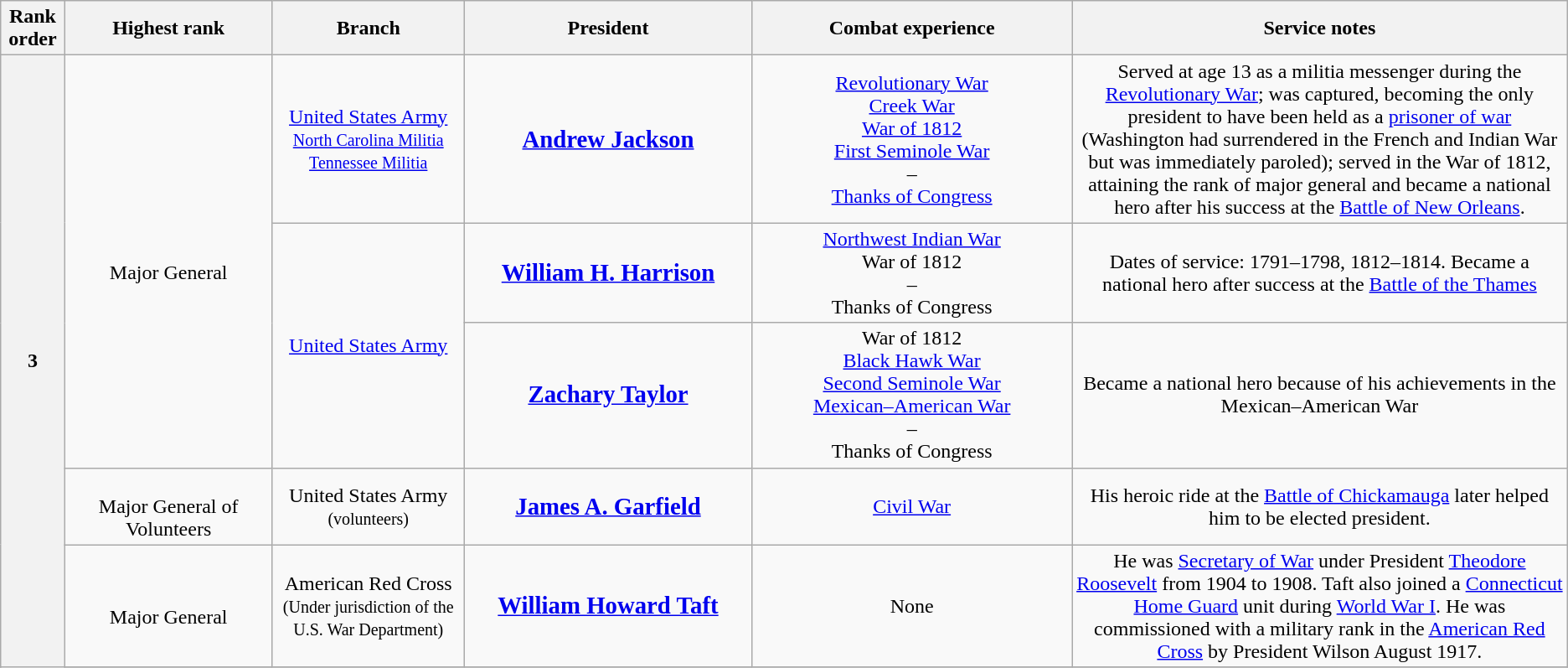<table class=wikitable style="text-align:center;">
<tr style="vertical-align:middle;">
<th width="4%">Rank order</th>
<th width="13%">Highest rank</th>
<th width="12%">Branch</th>
<th width="18%">President</th>
<th width="20%">Combat experience</th>
<th width="31%">Service notes</th>
</tr>
<tr>
<th rowspan=6>3</th>
<td rowspan=3><br>Major General</td>
<td><a href='#'>United States Army</a><br><small><a href='#'>North Carolina Militia</a><br><a href='#'>Tennessee Militia</a></small></td>
<td><big><strong><a href='#'>Andrew Jackson</a></strong></big></td>
<td><a href='#'>Revolutionary War</a><br> <a href='#'>Creek War</a><br><a href='#'>War of 1812</a><br><a href='#'>First Seminole War</a><br>–<br><a href='#'>Thanks of Congress</a></td>
<td style="text-align:center">Served at age 13 as a militia messenger during the <a href='#'>Revolutionary War</a>; was captured, becoming the only president to have been held as a <a href='#'>prisoner of war</a> (Washington had surrendered in the French and Indian War but was immediately paroled); served in the War of 1812, attaining the rank of major general and became a national hero after his success at the <a href='#'>Battle of New Orleans</a>.</td>
</tr>
<tr>
<td rowspan=2><a href='#'>United States Army</a></td>
<td><big><strong><a href='#'>William H. Harrison</a></strong></big></td>
<td><a href='#'>Northwest Indian War</a><br>War of 1812<br>–<br>Thanks of Congress</td>
<td style="text-align:center">Dates of service: 1791–1798, 1812–1814. Became a national hero after success at the <a href='#'>Battle of the Thames</a></td>
</tr>
<tr>
<td><big><strong><a href='#'>Zachary Taylor</a></strong></big></td>
<td>War of 1812<br><a href='#'>Black Hawk War</a><br><a href='#'>Second Seminole War</a><br><a href='#'>Mexican–American War</a><br>–<br>Thanks of Congress</td>
<td>Became a national hero because of his achievements in the Mexican–American War</td>
</tr>
<tr>
<td><br>Major General of Volunteers</td>
<td>United States Army<br><small>(volunteers)</small></td>
<td><big><strong><a href='#'>James A. Garfield</a></strong></big></td>
<td><a href='#'>Civil War</a></td>
<td>His heroic ride at the <a href='#'>Battle of Chickamauga</a> later helped him to be elected president.</td>
</tr>
<tr>
<td><br>Major General</td>
<td>American Red Cross <br><small>(Under jurisdiction of the U.S. War Department)</small></td>
<td><big><strong><a href='#'>William Howard Taft</a></strong></big></td>
<td>None</td>
<td style="text-align:center">He was <a href='#'>Secretary of War</a> under President <a href='#'>Theodore Roosevelt</a> from 1904 to 1908. Taft also joined a <a href='#'>Connecticut</a> <a href='#'>Home Guard</a> unit during <a href='#'>World War I</a>. He was commissioned with a military rank in the <a href='#'>American Red Cross</a> by President Wilson August 1917.</td>
</tr>
<tr style="vertical-align:top">
</tr>
</table>
